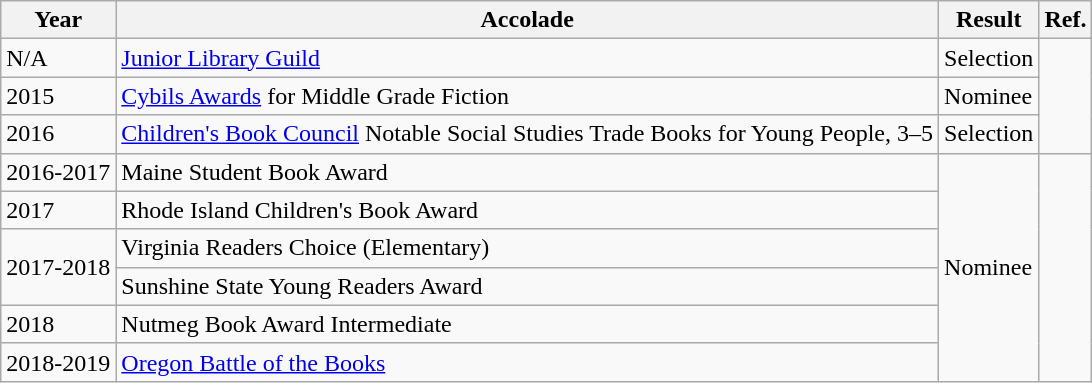<table class="wikitable sortable">
<tr>
<th>Year</th>
<th>Accolade</th>
<th>Result</th>
<th>Ref.</th>
</tr>
<tr>
<td>N/A</td>
<td><a href='#'>Junior Library Guild</a></td>
<td>Selection</td>
<td rowspan="3"></td>
</tr>
<tr>
<td>2015</td>
<td><a href='#'>Cybils Awards</a> for Middle Grade Fiction</td>
<td>Nominee</td>
</tr>
<tr>
<td>2016</td>
<td><a href='#'>Children's Book Council</a> Notable Social Studies Trade Books for Young People, 3–5</td>
<td>Selection</td>
</tr>
<tr>
<td>2016-2017</td>
<td>Maine Student Book Award</td>
<td rowspan="6">Nominee</td>
<td rowspan="6"></td>
</tr>
<tr>
<td>2017</td>
<td>Rhode Island Children's Book Award</td>
</tr>
<tr>
<td rowspan="2">2017-2018</td>
<td>Virginia Readers Choice  (Elementary)</td>
</tr>
<tr>
<td>Sunshine State Young Readers Award</td>
</tr>
<tr>
<td>2018</td>
<td>Nutmeg Book Award Intermediate</td>
</tr>
<tr>
<td>2018-2019</td>
<td><a href='#'>Oregon Battle of the Books</a></td>
</tr>
</table>
